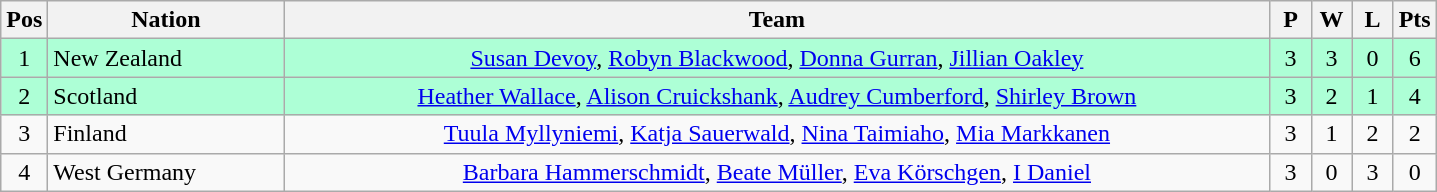<table class="wikitable" style="font-size: 100%">
<tr>
<th width=20>Pos</th>
<th width=150>Nation</th>
<th width=650>Team</th>
<th width=20>P</th>
<th width=20>W</th>
<th width=20>L</th>
<th width=20>Pts</th>
</tr>
<tr align=center style="background: #ADFFD6;">
<td>1</td>
<td align="left"> New Zealand</td>
<td><a href='#'>Susan Devoy</a>, <a href='#'>Robyn Blackwood</a>, <a href='#'>Donna Gurran</a>, <a href='#'>Jillian Oakley</a></td>
<td>3</td>
<td>3</td>
<td>0</td>
<td>6</td>
</tr>
<tr align=center style="background: #ADFFD6;">
<td>2</td>
<td align="left"> Scotland</td>
<td><a href='#'>Heather Wallace</a>, <a href='#'>Alison Cruickshank</a>, <a href='#'>Audrey Cumberford</a>, <a href='#'>Shirley Brown</a></td>
<td>3</td>
<td>2</td>
<td>1</td>
<td>4</td>
</tr>
<tr align=center>
<td>3</td>
<td align="left"> Finland</td>
<td><a href='#'>Tuula Myllyniemi</a>, <a href='#'>Katja Sauerwald</a>, <a href='#'>Nina Taimiaho</a>, <a href='#'>Mia Markkanen</a></td>
<td>3</td>
<td>1</td>
<td>2</td>
<td>2</td>
</tr>
<tr align=center>
<td>4</td>
<td align="left"> West Germany</td>
<td><a href='#'>Barbara Hammerschmidt</a>, <a href='#'>Beate Müller</a>, <a href='#'>Eva Körschgen</a>, <a href='#'>I Daniel</a></td>
<td>3</td>
<td>0</td>
<td>3</td>
<td>0</td>
</tr>
</table>
